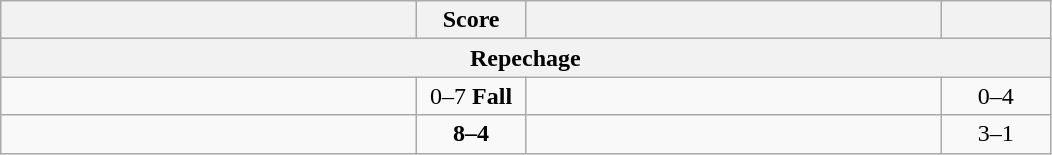<table class="wikitable" style="text-align: left; ">
<tr>
<th align="right" width="270"></th>
<th width="65">Score</th>
<th align="left" width="270"></th>
<th width="65"></th>
</tr>
<tr>
<th colspan=4>Repechage</th>
</tr>
<tr>
<td></td>
<td align="center">0–7 <strong>Fall</strong></td>
<td><strong></strong></td>
<td align=center>0–4 <strong></strong></td>
</tr>
<tr>
<td><strong></strong></td>
<td align="center"><strong>8–4</strong></td>
<td></td>
<td align=center>3–1 <strong></strong></td>
</tr>
</table>
